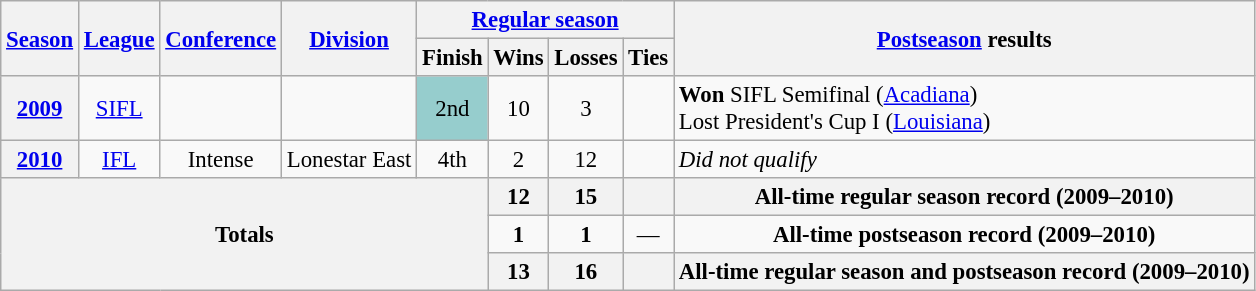<table class="wikitable" style="font-size: 95%; text-align:center">
<tr>
<th rowspan="2"><a href='#'>Season</a></th>
<th rowspan="2"><a href='#'>League</a></th>
<th rowspan="2"><a href='#'>Conference</a></th>
<th rowspan="2"><a href='#'>Division</a></th>
<th colspan="4"><a href='#'>Regular season</a></th>
<th rowspan="2"><a href='#'>Postseason</a> results</th>
</tr>
<tr>
<th>Finish</th>
<th>Wins</th>
<th>Losses</th>
<th>Ties</th>
</tr>
<tr>
<th><a href='#'>2009</a></th>
<td><a href='#'>SIFL</a></td>
<td></td>
<td></td>
<td style="background:#96cdcd;">2nd</td>
<td>10</td>
<td>3</td>
<td></td>
<td align=left><strong>Won</strong> SIFL Semifinal (<a href='#'>Acadiana</a>)<br>Lost President's Cup I (<a href='#'>Louisiana</a>)</td>
</tr>
<tr>
<th><a href='#'>2010</a></th>
<td><a href='#'>IFL</a></td>
<td>Intense</td>
<td>Lonestar East</td>
<td>4th</td>
<td>2</td>
<td>12</td>
<td></td>
<td align=left><em>Did not qualify</em></td>
</tr>
<tr>
<th rowspan="5" colspan="5">Totals</th>
<th>12</th>
<th>15</th>
<th></th>
<th>All-time regular season record (2009–2010)</th>
</tr>
<tr>
<td><strong>1</strong></td>
<td><strong>1</strong></td>
<td>—</td>
<td><strong>All-time postseason record (2009–2010)</strong></td>
</tr>
<tr>
<th>13</th>
<th>16</th>
<th></th>
<th>All-time regular season and  postseason record (2009–2010)</th>
</tr>
</table>
